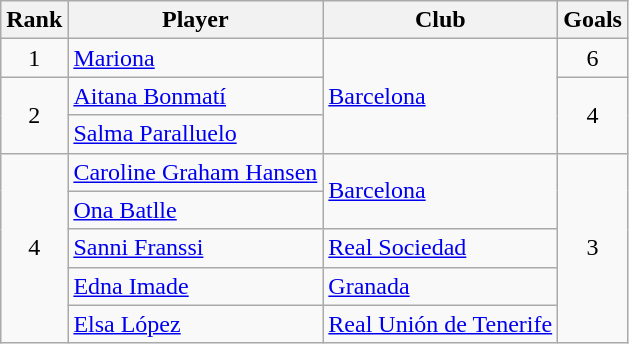<table class="wikitable sortable" style="text-align:center">
<tr>
<th>Rank</th>
<th>Player</th>
<th>Club</th>
<th>Goals</th>
</tr>
<tr>
<td>1</td>
<td align="left"> <a href='#'>Mariona</a></td>
<td align="left"; rowspan=3><a href='#'>Barcelona</a></td>
<td>6</td>
</tr>
<tr>
<td rowspan=2>2</td>
<td align="left"> <a href='#'>Aitana Bonmatí</a></td>
<td rowspan=2>4</td>
</tr>
<tr>
<td align="left"> <a href='#'>Salma Paralluelo</a></td>
</tr>
<tr>
<td rowspan=5>4</td>
<td align="left"> <a href='#'>Caroline Graham Hansen</a></td>
<td align="left"; rowspan=2><a href='#'>Barcelona</a></td>
<td rowspan=5>3</td>
</tr>
<tr>
<td align="left"> <a href='#'>Ona Batlle</a></td>
</tr>
<tr>
<td align="left"> <a href='#'>Sanni Franssi</a></td>
<td align="left"><a href='#'>Real Sociedad</a></td>
</tr>
<tr>
<td align="left"> <a href='#'>Edna Imade</a></td>
<td align="left"><a href='#'>Granada</a></td>
</tr>
<tr>
<td align="left"> <a href='#'>Elsa López</a></td>
<td align="left"><a href='#'>Real Unión de Tenerife</a></td>
</tr>
</table>
